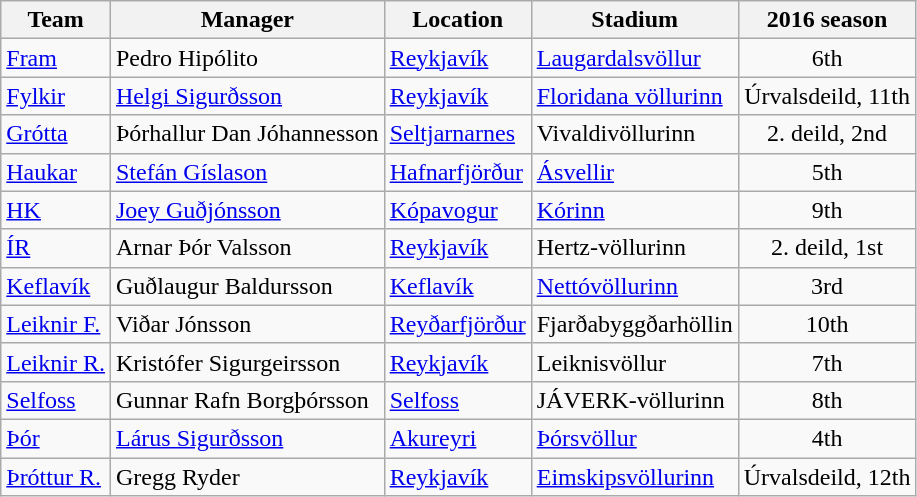<table class="wikitable sortable">
<tr>
<th>Team</th>
<th>Manager</th>
<th>Location</th>
<th>Stadium</th>
<th>2016 season</th>
</tr>
<tr>
<td><a href='#'>Fram</a></td>
<td> Pedro Hipólito</td>
<td><a href='#'>Reykjavík</a></td>
<td><a href='#'>Laugardalsvöllur</a></td>
<td align=center>6th</td>
</tr>
<tr>
<td><a href='#'>Fylkir</a></td>
<td> <a href='#'>Helgi Sigurðsson</a></td>
<td><a href='#'>Reykjavík</a></td>
<td><a href='#'>Floridana völlurinn</a></td>
<td align=center>Úrvalsdeild, 11th</td>
</tr>
<tr>
<td><a href='#'>Grótta</a></td>
<td> Þórhallur Dan Jóhannesson</td>
<td><a href='#'>Seltjarnarnes</a></td>
<td>Vivaldivöllurinn</td>
<td align=center>2. deild, 2nd</td>
</tr>
<tr>
<td><a href='#'>Haukar</a></td>
<td> <a href='#'>Stefán Gíslason</a></td>
<td><a href='#'>Hafnarfjörður</a></td>
<td><a href='#'>Ásvellir</a></td>
<td align=center>5th</td>
</tr>
<tr>
<td><a href='#'>HK</a></td>
<td> <a href='#'>Joey Guðjónsson</a></td>
<td><a href='#'>Kópavogur</a></td>
<td><a href='#'>Kórinn</a></td>
<td align=center>9th</td>
</tr>
<tr>
<td><a href='#'>ÍR</a></td>
<td> Arnar Þór Valsson</td>
<td><a href='#'>Reykjavík</a></td>
<td>Hertz-völlurinn</td>
<td align=center>2. deild, 1st</td>
</tr>
<tr>
<td><a href='#'>Keflavík</a></td>
<td> Guðlaugur Baldursson</td>
<td><a href='#'>Keflavík</a></td>
<td><a href='#'>Nettóvöllurinn</a></td>
<td align=center>3rd</td>
</tr>
<tr>
<td><a href='#'>Leiknir F.</a></td>
<td> Viðar Jónsson</td>
<td><a href='#'>Reyðarfjörður</a></td>
<td>Fjarðabyggðarhöllin</td>
<td align=center>10th</td>
</tr>
<tr>
<td><a href='#'>Leiknir R.</a></td>
<td> Kristófer Sigurgeirsson</td>
<td><a href='#'>Reykjavík</a></td>
<td>Leiknisvöllur</td>
<td align=center>7th</td>
</tr>
<tr>
<td><a href='#'>Selfoss</a></td>
<td> Gunnar Rafn Borgþórsson</td>
<td><a href='#'>Selfoss</a></td>
<td>JÁVERK-völlurinn</td>
<td align=center>8th</td>
</tr>
<tr>
<td><a href='#'>Þór</a></td>
<td> <a href='#'>Lárus Sigurðsson</a></td>
<td><a href='#'>Akureyri</a></td>
<td><a href='#'>Þórsvöllur</a></td>
<td align=center>4th</td>
</tr>
<tr>
<td><a href='#'>Þróttur R.</a></td>
<td> Gregg Ryder</td>
<td><a href='#'>Reykjavík</a></td>
<td><a href='#'>Eimskipsvöllurinn</a></td>
<td align=center>Úrvalsdeild, 12th</td>
</tr>
</table>
